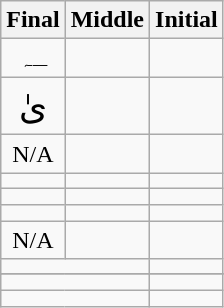<table class="wikitable" style="text-align: center;">
<tr>
<th colspan="2">Final</th>
<th>Middle</th>
<th>Initial</th>
</tr>
<tr>
<td colspan="2">ـہ</td>
<td style="font-size: 150%"></td>
<td style="font-size: 150%"></td>
</tr>
<tr>
<td style="font-size: 150%">یٰ</td>
<td colspan="2"></td>
<td style="font-size: 150%"></td>
</tr>
<tr>
<td colspan="2">N/A</td>
<td style="font-size: 150%"></td>
<td style="font-size: 150%"></td>
</tr>
<tr>
<td colspan="2" style="font-size: 150%"></td>
<td style="font-size: 150%"></td>
<td style="font-size: 150%"></td>
</tr>
<tr>
<td colspan="2" style="font-size: 150%"></td>
<td style="font-size: 150%"></td>
<td style="font-size: 150%"></td>
</tr>
<tr>
<td colspan="2" style="font-size: 150%"></td>
<td style="font-size: 150%"></td>
<td style="font-size: 150%"></td>
</tr>
<tr>
<td colspan="2">N/A</td>
<td style="font-size: 150%"></td>
<td style="font-size: 150%"></td>
</tr>
<tr>
<td colspan="3" style="font-size: 150%"></td>
<td style="font-size: 150%"></td>
</tr>
<tr>
</tr>
<tr>
<td colspan="3" style="font-size: 150%"></td>
<td style="font-size: 150%"></td>
</tr>
<tr>
<td colspan="3" style="font-size: 150%"></td>
<td style="font-size: 150%"></td>
</tr>
</table>
